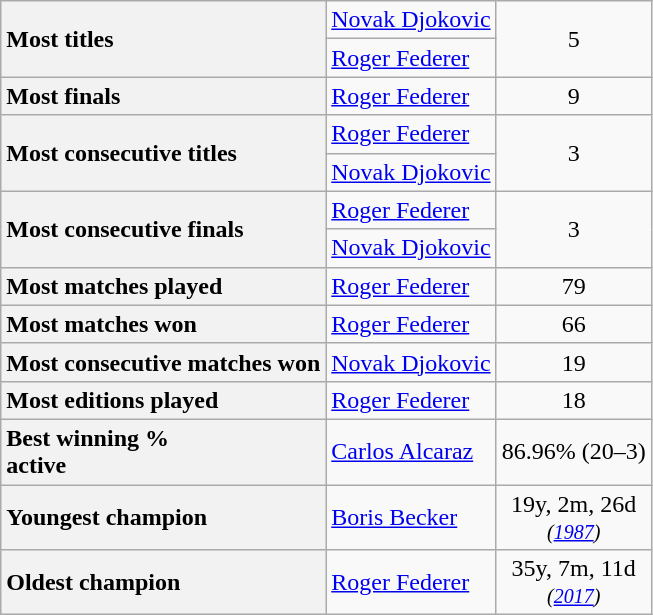<table class=wikitable>
<tr>
<th rowspan = 2 style="text-align:left;">Most titles</th>
<td> <a href='#'>Novak Djokovic</a></td>
<td rowspan = 2 style="text-align:center;">5</td>
</tr>
<tr>
<td> <a href='#'>Roger Federer</a></td>
</tr>
<tr>
<th style="text-align:left;">Most finals</th>
<td> <a href='#'>Roger Federer</a></td>
<td style="text-align:center;">9</td>
</tr>
<tr>
<th rowspan = 2 style="text-align:left;">Most consecutive titles</th>
<td> <a href='#'>Roger Federer</a><br></td>
<td rowspan = 2 style="text-align:center;">3</td>
</tr>
<tr>
<td> <a href='#'>Novak Djokovic</a><br></td>
</tr>
<tr>
<th rowspan = 2 style="text-align:left;">Most consecutive finals</th>
<td> <a href='#'>Roger Federer</a><br></td>
<td rowspan = 2 style="text-align:center;">3</td>
</tr>
<tr>
<td> <a href='#'>Novak Djokovic</a><br></td>
</tr>
<tr>
<th style="text-align:left;">Most matches played</th>
<td> <a href='#'>Roger Federer</a></td>
<td style="text-align:center;">79</td>
</tr>
<tr>
<th style="text-align:left;">Most matches won</th>
<td> <a href='#'>Roger Federer</a></td>
<td style="text-align:center;">66</td>
</tr>
<tr>
<th style="text-align:left;">Most consecutive matches won</th>
<td> <a href='#'>Novak Djokovic</a></td>
<td style="text-align:center;">19</td>
</tr>
<tr>
<th style="text-align:left;">Most editions played</th>
<td> <a href='#'>Roger Federer</a></td>
<td style="text-align:center;">18</td>
</tr>
<tr>
<th style="text-align:left;">Best winning %<br>active</th>
<td> <a href='#'>Carlos Alcaraz</a></td>
<td style="text-align:center;">86.96% (20–3)</td>
</tr>
<tr>
<th style="text-align:left;">Youngest champion</th>
<td> <a href='#'>Boris Becker</a></td>
<td style="text-align:center;">19y, 2m, 26d<br><small><em>(<a href='#'>1987</a>)</em></small></td>
</tr>
<tr>
<th style="text-align:left;">Oldest champion</th>
<td> <a href='#'>Roger Federer</a></td>
<td style="text-align:center;">35y, 7m, 11d<br><small><em>(<a href='#'>2017</a>)</em></small></td>
</tr>
</table>
